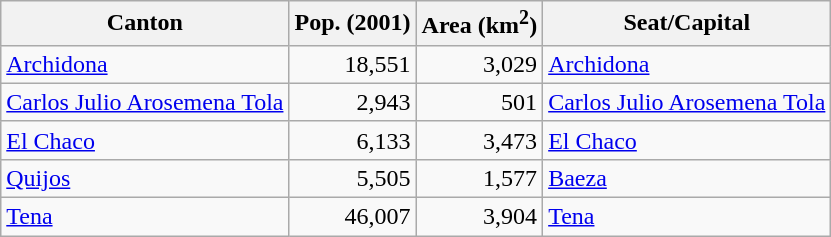<table class="wikitable sortable">
<tr>
<th>Canton</th>
<th>Pop. (2001)</th>
<th>Area (km<sup>2</sup>)</th>
<th>Seat/Capital</th>
</tr>
<tr>
<td><a href='#'>Archidona</a></td>
<td align=right>18,551</td>
<td align=right>3,029</td>
<td><a href='#'>Archidona</a></td>
</tr>
<tr>
<td><a href='#'>Carlos Julio Arosemena Tola</a></td>
<td align=right>2,943</td>
<td align=right>501</td>
<td><a href='#'>Carlos Julio Arosemena Tola</a></td>
</tr>
<tr>
<td><a href='#'>El Chaco</a></td>
<td align=right>6,133</td>
<td align=right>3,473</td>
<td><a href='#'>El Chaco</a></td>
</tr>
<tr>
<td><a href='#'>Quijos</a></td>
<td align=right>5,505</td>
<td align=right>1,577</td>
<td><a href='#'>Baeza</a></td>
</tr>
<tr>
<td><a href='#'>Tena</a></td>
<td align=right>46,007</td>
<td align=right>3,904</td>
<td><a href='#'>Tena</a></td>
</tr>
</table>
